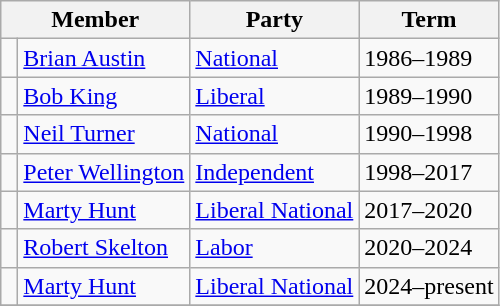<table class="wikitable">
<tr>
<th colspan="2">Member</th>
<th>Party</th>
<th>Term</th>
</tr>
<tr>
<td> </td>
<td><a href='#'>Brian Austin</a></td>
<td><a href='#'>National</a></td>
<td>1986–1989</td>
</tr>
<tr>
<td> </td>
<td><a href='#'>Bob King</a></td>
<td><a href='#'>Liberal</a></td>
<td>1989–1990</td>
</tr>
<tr>
<td> </td>
<td><a href='#'>Neil Turner</a></td>
<td><a href='#'>National</a></td>
<td>1990–1998</td>
</tr>
<tr>
<td> </td>
<td><a href='#'>Peter Wellington</a></td>
<td><a href='#'>Independent</a></td>
<td>1998–2017</td>
</tr>
<tr>
<td> </td>
<td><a href='#'>Marty Hunt</a></td>
<td><a href='#'>Liberal National</a></td>
<td>2017–2020</td>
</tr>
<tr>
<td> </td>
<td><a href='#'>Robert Skelton</a></td>
<td><a href='#'>Labor</a></td>
<td>2020–2024</td>
</tr>
<tr>
<td> </td>
<td><a href='#'>Marty Hunt</a></td>
<td><a href='#'>Liberal National</a></td>
<td>2024–present</td>
</tr>
<tr>
</tr>
</table>
